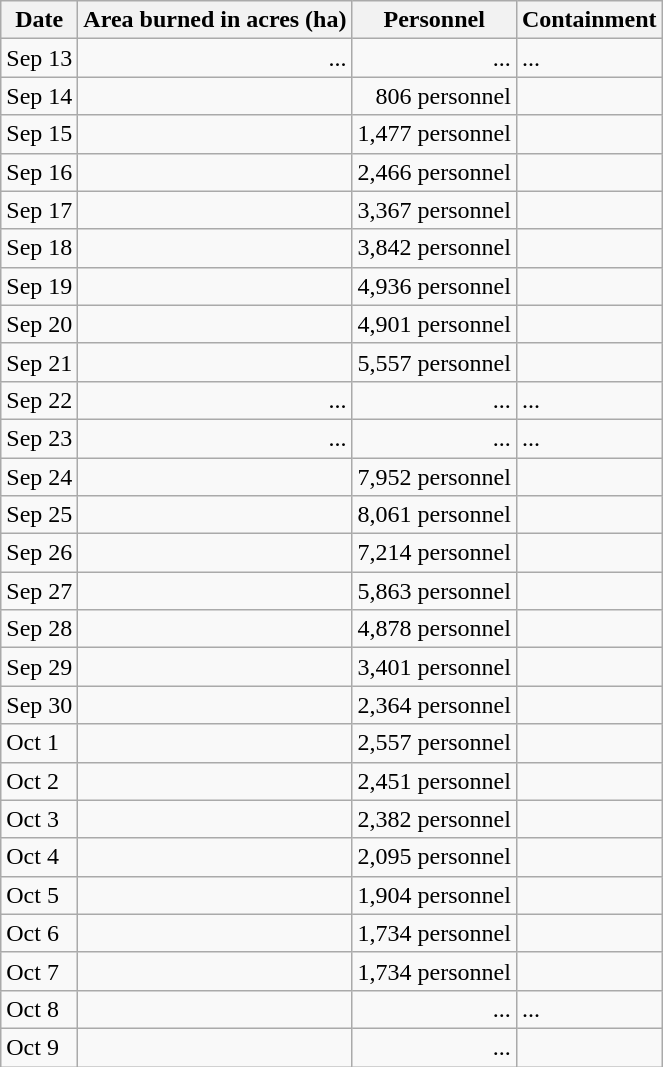<table class="wikitable" style="text-align: right;">
<tr>
<th>Date</th>
<th>Area burned in acres (ha)</th>
<th>Personnel</th>
<th>Containment</th>
</tr>
<tr>
<td style="text-align: left;">Sep 13</td>
<td>...</td>
<td>...</td>
<td style="text-align: left;">...</td>
</tr>
<tr>
<td style="text-align: left;">Sep 14</td>
<td></td>
<td>806 personnel</td>
<td style="text-align: left;"></td>
</tr>
<tr>
<td style="text-align: left;">Sep 15</td>
<td></td>
<td>1,477 personnel</td>
<td style="text-align: left;"></td>
</tr>
<tr>
<td style="text-align: left;">Sep 16</td>
<td></td>
<td>2,466 personnel</td>
<td style="text-align: left;"></td>
</tr>
<tr>
<td style="text-align: left;">Sep 17</td>
<td></td>
<td>3,367 personnel</td>
<td style="text-align: left;"></td>
</tr>
<tr>
<td style="text-align: left;">Sep 18</td>
<td></td>
<td>3,842 personnel</td>
<td style="text-align: left;"></td>
</tr>
<tr>
<td style="text-align: left;">Sep 19</td>
<td></td>
<td>4,936 personnel</td>
<td style="text-align: left;"></td>
</tr>
<tr>
<td style="text-align: left;">Sep 20</td>
<td></td>
<td>4,901 personnel</td>
<td style="text-align: left;"></td>
</tr>
<tr>
<td style="text-align: left;">Sep 21</td>
<td></td>
<td>5,557 personnel</td>
<td style="text-align: left;"></td>
</tr>
<tr>
<td style="text-align: left;">Sep 22</td>
<td>...</td>
<td>...</td>
<td style="text-align: left;">...</td>
</tr>
<tr>
<td style="text-align: left;">Sep 23</td>
<td>...</td>
<td>...</td>
<td style="text-align: left;">...</td>
</tr>
<tr>
<td style="text-align: left;">Sep 24</td>
<td></td>
<td>7,952 personnel</td>
<td style="text-align: left;"></td>
</tr>
<tr>
<td style="text-align: left;">Sep 25</td>
<td></td>
<td>8,061 personnel</td>
<td style="text-align: left;"></td>
</tr>
<tr>
<td style="text-align: left;">Sep 26</td>
<td></td>
<td>7,214 personnel</td>
<td style="text-align: left;"></td>
</tr>
<tr>
<td style="text-align: left;">Sep 27</td>
<td></td>
<td>5,863 personnel</td>
<td style="text-align: left;"></td>
</tr>
<tr>
<td style="text-align: left;">Sep 28</td>
<td></td>
<td>4,878 personnel</td>
<td style="text-align: left;"></td>
</tr>
<tr>
<td style="text-align: left;">Sep 29</td>
<td></td>
<td>3,401 personnel</td>
<td style="text-align: left;"></td>
</tr>
<tr>
<td style="text-align: left;">Sep 30</td>
<td></td>
<td>2,364 personnel</td>
<td style="text-align: left;"></td>
</tr>
<tr>
<td style="text-align: left;">Oct 1</td>
<td></td>
<td>2,557 personnel</td>
<td style="text-align: left;"></td>
</tr>
<tr>
<td style="text-align: left;">Oct 2</td>
<td></td>
<td>2,451 personnel</td>
<td style="text-align: left;"></td>
</tr>
<tr>
<td style="text-align: left;">Oct 3</td>
<td></td>
<td>2,382 personnel</td>
<td style="text-align: left;"></td>
</tr>
<tr>
<td style="text-align: left;">Oct 4</td>
<td></td>
<td>2,095 personnel</td>
<td style="text-align: left;"></td>
</tr>
<tr>
<td style="text-align: left;">Oct 5</td>
<td></td>
<td>1,904 personnel</td>
<td style="text-align: left;"></td>
</tr>
<tr>
<td style="text-align: left;">Oct 6</td>
<td></td>
<td>1,734 personnel</td>
<td style="text-align: left;"></td>
</tr>
<tr>
<td style="text-align: left;">Oct 7</td>
<td></td>
<td>1,734 personnel</td>
<td style="text-align: left;"></td>
</tr>
<tr>
<td style="text-align: left;">Oct 8</td>
<td></td>
<td>...</td>
<td style="text-align: left;">...</td>
</tr>
<tr>
<td style="text-align: left;">Oct 9</td>
<td></td>
<td>...</td>
<td style="text-align: left;"></td>
</tr>
</table>
